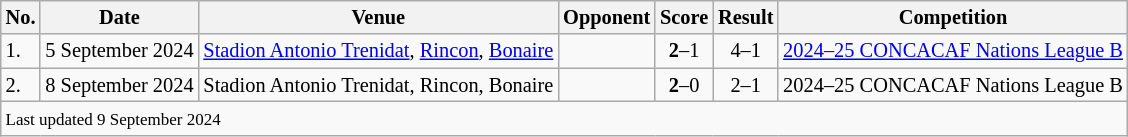<table class="wikitable" style="font-size:85%;">
<tr>
<th>No.</th>
<th>Date</th>
<th>Venue</th>
<th>Opponent</th>
<th>Score</th>
<th>Result</th>
<th>Competition</th>
</tr>
<tr>
<td>1.</td>
<td>5 September 2024</td>
<td><a href='#'>Stadion Antonio Trenidat</a>, <a href='#'>Rincon</a>, <a href='#'>Bonaire</a></td>
<td></td>
<td align=center><strong>2</strong>–1</td>
<td align=center>4–1</td>
<td><a href='#'>2024–25 CONCACAF Nations League B</a></td>
</tr>
<tr>
<td>2.</td>
<td>8 September 2024</td>
<td>Stadion Antonio Trenidat, Rincon, Bonaire</td>
<td></td>
<td align=center><strong>2</strong>–0</td>
<td align=center>2–1</td>
<td>2024–25 CONCACAF Nations League B</td>
</tr>
<tr>
<td colspan="7"><small>Last updated 9 September 2024</small></td>
</tr>
</table>
